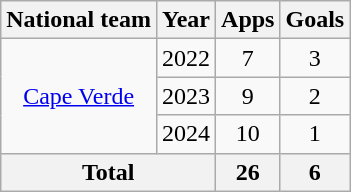<table class=wikitable style=text-align:center>
<tr>
<th>National team</th>
<th>Year</th>
<th>Apps</th>
<th>Goals</th>
</tr>
<tr>
<td rowspan=3><a href='#'>Cape Verde</a></td>
<td>2022</td>
<td>7</td>
<td>3</td>
</tr>
<tr>
<td>2023</td>
<td>9</td>
<td>2</td>
</tr>
<tr>
<td>2024</td>
<td>10</td>
<td>1</td>
</tr>
<tr>
<th colspan=2>Total</th>
<th>26</th>
<th>6</th>
</tr>
</table>
